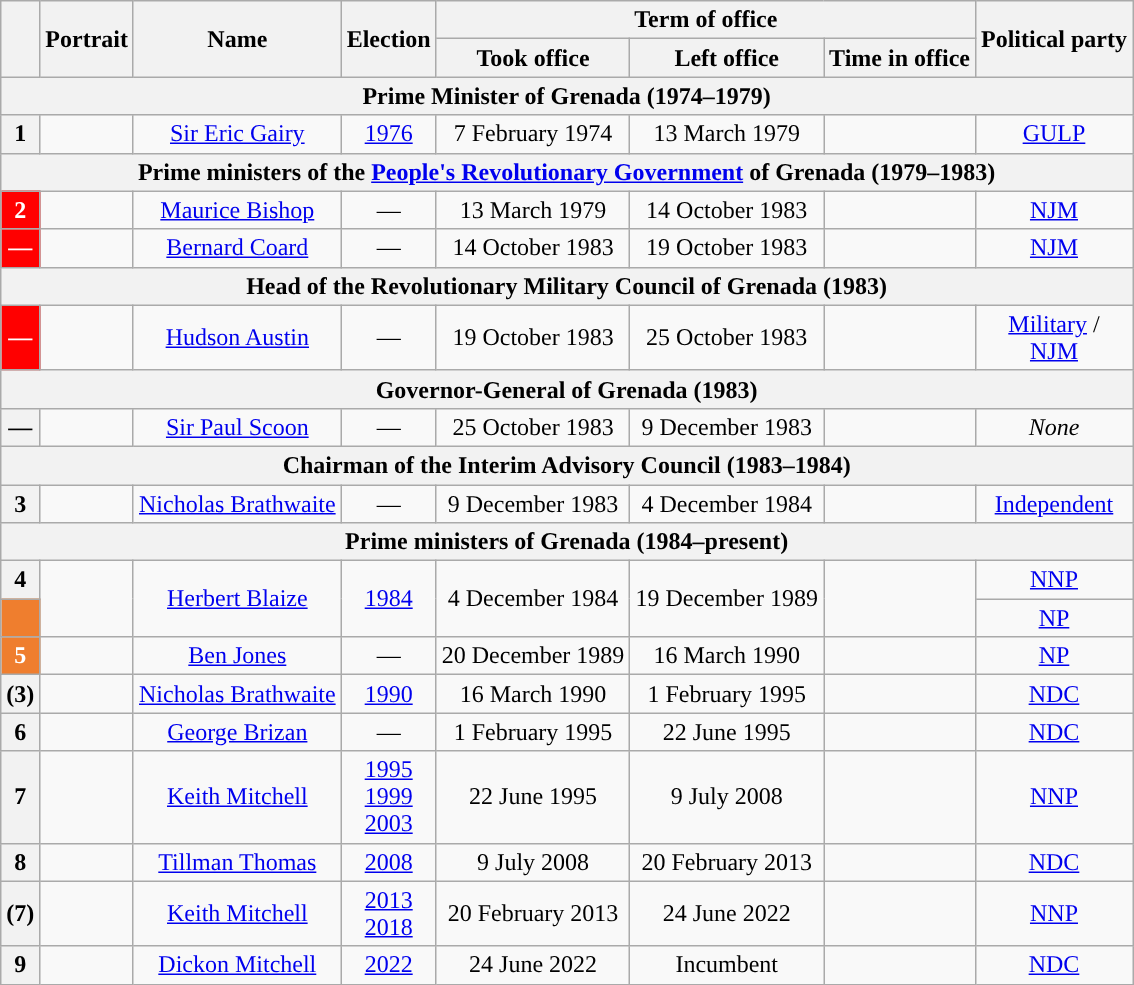<table class="wikitable" style="text-align:center">
<tr>
<th rowspan="2"></th>
<th rowspan="2">Portrait</th>
<th rowspan="2">Name<br></th>
<th rowspan="2">Election</th>
<th colspan="3">Term of office</th>
<th rowspan="2">Political party</th>
</tr>
<tr>
<th>Took office</th>
<th>Left office</th>
<th>Time in office</th>
</tr>
<tr>
<th colspan="8">Prime Minister of Grenada (1974–1979)</th>
</tr>
<tr>
<th style="background:">1</th>
<td></td>
<td><a href='#'>Sir Eric Gairy</a><br></td>
<td><a href='#'>1976</a></td>
<td>7 February 1974</td>
<td>13 March 1979<br></td>
<td></td>
<td><a href='#'>GULP</a></td>
</tr>
<tr>
<th colspan="8">Prime ministers of the <a href='#'>People's Revolutionary Government</a> of Grenada (1979–1983)</th>
</tr>
<tr>
<th style="background:#FF0000; color:white">2</th>
<td></td>
<td><a href='#'>Maurice Bishop</a><br></td>
<td>—</td>
<td>13 March 1979</td>
<td>14 October 1983<br></td>
<td></td>
<td><a href='#'>NJM</a></td>
</tr>
<tr>
<th style="background:#FF0000; color:white">—</th>
<td></td>
<td><a href='#'>Bernard Coard</a><br></td>
<td>—</td>
<td>14 October 1983</td>
<td>19 October 1983<br></td>
<td></td>
<td><a href='#'>NJM</a></td>
</tr>
<tr>
<th colspan="8">Head of the Revolutionary Military Council of Grenada (1983)</th>
</tr>
<tr>
<th style="background:#FF0000; color:white">—</th>
<td></td>
<td><a href='#'> Hudson Austin</a><br></td>
<td>—</td>
<td>19 October 1983</td>
<td>25 October 1983<br></td>
<td></td>
<td><a href='#'>Military</a> / <br><a href='#'>NJM</a></td>
</tr>
<tr>
<th colspan="8">Governor-General of Grenada (1983)</th>
</tr>
<tr>
<th style="background:">—</th>
<td></td>
<td><a href='#'>Sir Paul Scoon</a><br></td>
<td>—</td>
<td>25 October 1983</td>
<td>9 December 1983</td>
<td></td>
<td><em>None</em></td>
</tr>
<tr>
<th colspan="8">Chairman of the Interim Advisory Council (1983–1984)</th>
</tr>
<tr>
<th style="background:">3</th>
<td></td>
<td><a href='#'>Nicholas Brathwaite</a><br></td>
<td>—</td>
<td>9 December 1983</td>
<td>4 December 1984</td>
<td></td>
<td><a href='#'>Independent</a></td>
</tr>
<tr>
<th colspan="8">Prime ministers of Grenada (1984–present)</th>
</tr>
<tr>
<th style="background:">4</th>
<td rowspan=2></td>
<td rowspan=2><a href='#'>Herbert Blaize</a><br></td>
<td rowspan=2><a href='#'>1984</a></td>
<td rowspan=2>4 December 1984</td>
<td rowspan=2>19 December 1989</td>
<td rowspan=2></td>
<td><a href='#'>NNP</a></td>
</tr>
<tr>
<th style="background:#EF7E2E; color:white"></th>
<td><a href='#'>NP</a></td>
</tr>
<tr>
<th style="background:#EF7E2E; color:white">5</th>
<td></td>
<td><a href='#'>Ben Jones</a><br></td>
<td>—</td>
<td>20 December 1989</td>
<td>16 March 1990</td>
<td></td>
<td><a href='#'>NP</a></td>
</tr>
<tr>
<th style="background:">(3)</th>
<td></td>
<td><a href='#'>Nicholas Brathwaite</a><br></td>
<td><a href='#'>1990</a></td>
<td>16 March 1990</td>
<td>1 February 1995</td>
<td></td>
<td><a href='#'>NDC</a></td>
</tr>
<tr>
<th style="background:">6</th>
<td></td>
<td><a href='#'>George Brizan</a><br></td>
<td>—</td>
<td>1 February 1995</td>
<td>22 June 1995</td>
<td></td>
<td><a href='#'>NDC</a></td>
</tr>
<tr>
<th style="background:">7</th>
<td></td>
<td><a href='#'>Keith Mitchell</a><br></td>
<td><a href='#'>1995</a><br><a href='#'>1999</a><br><a href='#'>2003</a></td>
<td>22 June 1995</td>
<td>9 July 2008</td>
<td></td>
<td><a href='#'>NNP</a></td>
</tr>
<tr>
<th style="background:">8</th>
<td></td>
<td><a href='#'>Tillman Thomas</a><br></td>
<td><a href='#'>2008</a></td>
<td>9 July 2008</td>
<td>20 February 2013</td>
<td></td>
<td><a href='#'>NDC</a></td>
</tr>
<tr>
<th style="background:">(7)</th>
<td></td>
<td><a href='#'>Keith Mitchell</a><br></td>
<td><a href='#'>2013</a><br><a href='#'>2018</a></td>
<td>20 February 2013</td>
<td>24 June 2022</td>
<td></td>
<td><a href='#'>NNP</a></td>
</tr>
<tr>
<th style="background:">9</th>
<td></td>
<td><a href='#'>Dickon Mitchell</a><br></td>
<td><a href='#'>2022</a></td>
<td>24 June 2022</td>
<td>Incumbent</td>
<td></td>
<td><a href='#'>NDC</a></td>
</tr>
</table>
